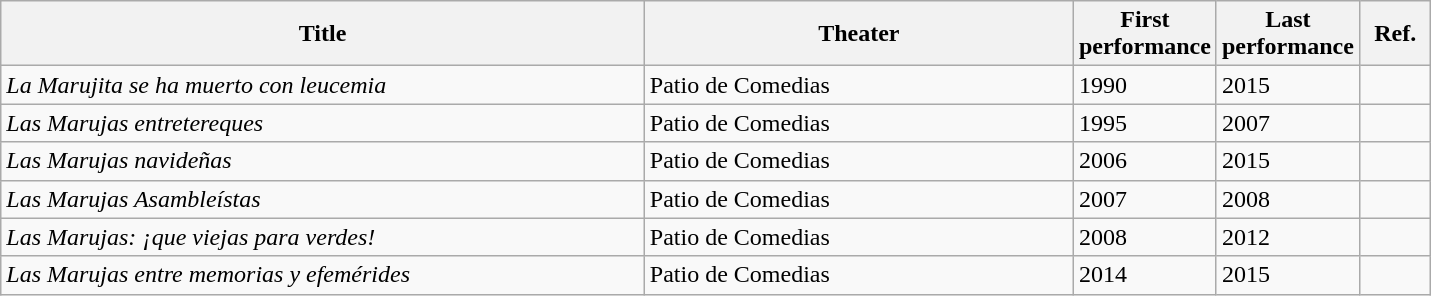<table class="wikitable">
<tr>
<th bgcolor="#cccccc"width="45%">Title</th>
<th bgcolor="#cccccc"width="30%">Theater</th>
<th bgcolor="#cccccc"width="10%">First<br>performance</th>
<th bgcolor="#cccccc"width="10%">Last<br>performance</th>
<th bgcolor="#cccccc"width="5%">Ref.</th>
</tr>
<tr>
<td><em>La Marujita se ha muerto con leucemia</em></td>
<td>Patio de Comedias</td>
<td>1990</td>
<td>2015</td>
<td></td>
</tr>
<tr>
<td><em>Las Marujas entretereques</em></td>
<td>Patio de Comedias</td>
<td>1995</td>
<td>2007</td>
<td></td>
</tr>
<tr>
<td><em>Las Marujas navideñas</em></td>
<td>Patio de Comedias</td>
<td>2006</td>
<td>2015</td>
<td></td>
</tr>
<tr>
<td><em>Las Marujas Asambleístas</em></td>
<td>Patio de Comedias</td>
<td>2007</td>
<td>2008</td>
<td></td>
</tr>
<tr>
<td><em>Las Marujas: ¡que viejas para verdes!</em></td>
<td>Patio de Comedias</td>
<td>2008</td>
<td>2012</td>
<td></td>
</tr>
<tr>
<td><em>Las Marujas entre memorias y efemérides</em></td>
<td>Patio de Comedias</td>
<td>2014</td>
<td>2015</td>
<td></td>
</tr>
</table>
